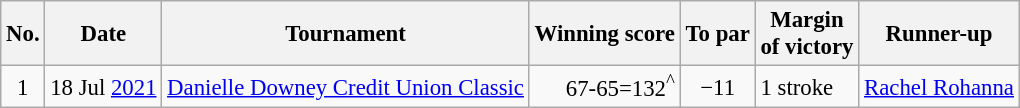<table class="wikitable" style="font-size:95%;">
<tr>
<th>No.</th>
<th>Date</th>
<th>Tournament</th>
<th>Winning score</th>
<th>To par</th>
<th>Margin<br>of victory</th>
<th>Runner-up</th>
</tr>
<tr>
<td align=center>1</td>
<td align=right>18 Jul <a href='#'>2021</a></td>
<td><a href='#'>Danielle Downey Credit Union Classic</a></td>
<td align=right>67-65=132<sup>^</sup></td>
<td align=center>−11</td>
<td>1 stroke</td>
<td> <a href='#'>Rachel Rohanna</a></td>
</tr>
</table>
